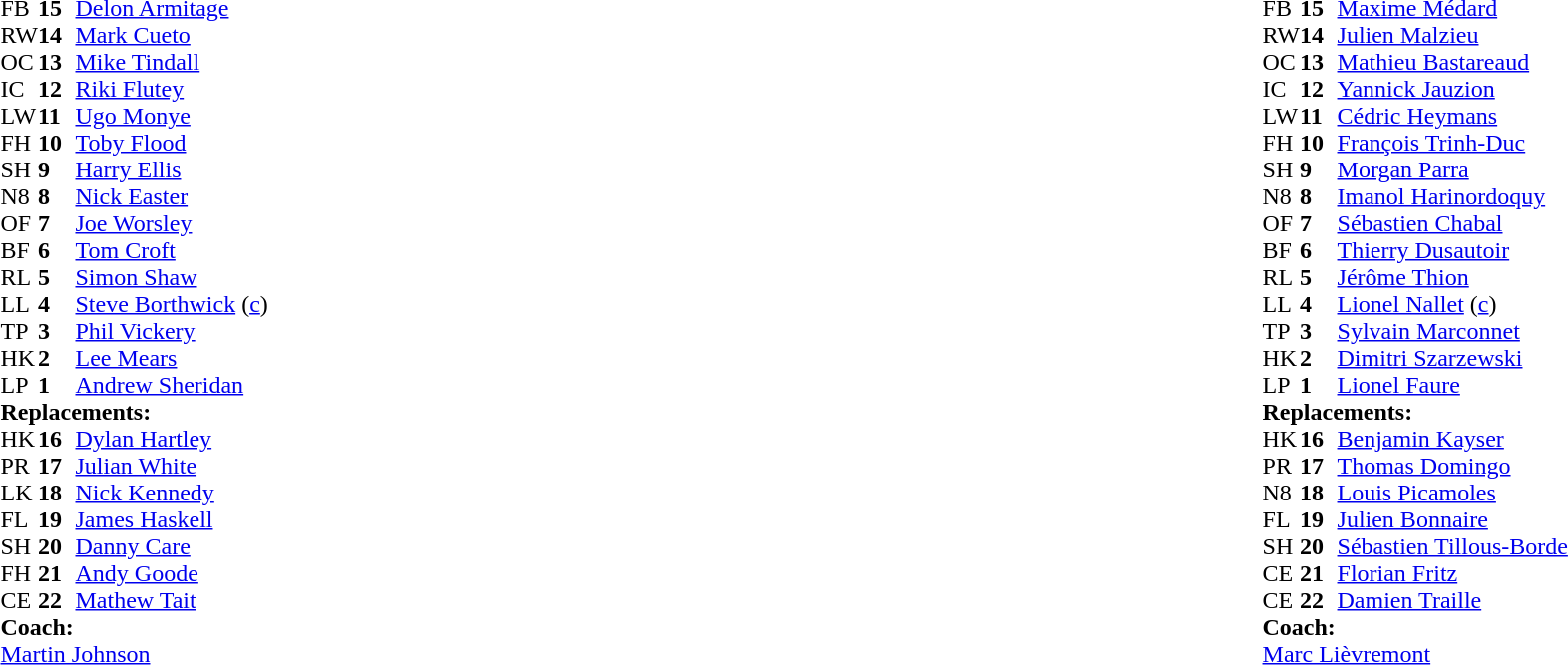<table width="100%">
<tr>
<td valign="top" width="50%"><br><table cellspacing="0" cellpadding="0">
<tr>
<th width="25"></th>
<th width="25"></th>
</tr>
<tr>
<td>FB</td>
<td><strong>15</strong></td>
<td><a href='#'>Delon Armitage</a></td>
</tr>
<tr>
<td>RW</td>
<td><strong>14</strong></td>
<td><a href='#'>Mark Cueto</a></td>
</tr>
<tr>
<td>OC</td>
<td><strong>13</strong></td>
<td><a href='#'>Mike Tindall</a></td>
</tr>
<tr>
<td>IC</td>
<td><strong>12</strong></td>
<td><a href='#'>Riki Flutey</a></td>
</tr>
<tr>
<td>LW</td>
<td><strong>11</strong></td>
<td><a href='#'>Ugo Monye</a></td>
<td></td>
<td></td>
</tr>
<tr>
<td>FH</td>
<td><strong>10</strong></td>
<td><a href='#'>Toby Flood</a></td>
<td></td>
<td></td>
</tr>
<tr>
<td>SH</td>
<td><strong>9</strong></td>
<td><a href='#'>Harry Ellis</a></td>
<td></td>
<td></td>
</tr>
<tr>
<td>N8</td>
<td><strong>8</strong></td>
<td><a href='#'>Nick Easter</a></td>
</tr>
<tr>
<td>OF</td>
<td><strong>7</strong></td>
<td><a href='#'>Joe Worsley</a></td>
<td></td>
<td></td>
</tr>
<tr>
<td>BF</td>
<td><strong>6</strong></td>
<td><a href='#'>Tom Croft</a></td>
</tr>
<tr>
<td>RL</td>
<td><strong>5</strong></td>
<td><a href='#'>Simon Shaw</a></td>
<td></td>
<td></td>
</tr>
<tr>
<td>LL</td>
<td><strong>4</strong></td>
<td><a href='#'>Steve Borthwick</a> (<a href='#'>c</a>)</td>
</tr>
<tr>
<td>TP</td>
<td><strong>3</strong></td>
<td><a href='#'>Phil Vickery</a></td>
</tr>
<tr>
<td>HK</td>
<td><strong>2</strong></td>
<td><a href='#'>Lee Mears</a></td>
<td></td>
<td></td>
</tr>
<tr>
<td>LP</td>
<td><strong>1</strong></td>
<td><a href='#'>Andrew Sheridan</a></td>
<td></td>
<td></td>
</tr>
<tr>
<td colspan="3"><strong>Replacements:</strong></td>
</tr>
<tr>
<td>HK</td>
<td><strong>16</strong></td>
<td><a href='#'>Dylan Hartley</a></td>
<td></td>
<td></td>
</tr>
<tr>
<td>PR</td>
<td><strong>17</strong></td>
<td><a href='#'>Julian White</a></td>
<td></td>
<td></td>
</tr>
<tr>
<td>LK</td>
<td><strong>18</strong></td>
<td><a href='#'>Nick Kennedy</a></td>
<td></td>
<td></td>
</tr>
<tr>
<td>FL</td>
<td><strong>19</strong></td>
<td><a href='#'>James Haskell</a></td>
<td></td>
<td></td>
</tr>
<tr>
<td>SH</td>
<td><strong>20</strong></td>
<td><a href='#'>Danny Care</a></td>
<td></td>
<td></td>
</tr>
<tr>
<td>FH</td>
<td><strong>21</strong></td>
<td><a href='#'>Andy Goode</a></td>
<td></td>
<td></td>
</tr>
<tr>
<td>CE</td>
<td><strong>22</strong></td>
<td><a href='#'>Mathew Tait</a></td>
<td></td>
<td></td>
</tr>
<tr>
<td colspan="3"><strong>Coach:</strong></td>
</tr>
<tr>
<td colspan="3"><a href='#'>Martin Johnson</a></td>
</tr>
</table>
</td>
<td style="vertical-align:top"></td>
<td style="vertical-align:top" width="50%"><br><table cellspacing="0" cellpadding="0" align="center">
<tr>
<th width="25"></th>
<th width="25"></th>
</tr>
<tr>
<td>FB</td>
<td><strong>15</strong></td>
<td><a href='#'>Maxime Médard</a></td>
</tr>
<tr>
<td>RW</td>
<td><strong>14</strong></td>
<td><a href='#'>Julien Malzieu</a></td>
</tr>
<tr>
<td>OC</td>
<td><strong>13</strong></td>
<td><a href='#'>Mathieu Bastareaud</a></td>
<td></td>
<td></td>
</tr>
<tr>
<td>IC</td>
<td><strong>12</strong></td>
<td><a href='#'>Yannick Jauzion</a></td>
</tr>
<tr>
<td>LW</td>
<td><strong>11</strong></td>
<td><a href='#'>Cédric Heymans</a></td>
</tr>
<tr>
<td>FH</td>
<td><strong>10</strong></td>
<td><a href='#'>François Trinh-Duc</a></td>
<td></td>
<td></td>
</tr>
<tr>
<td>SH</td>
<td><strong>9</strong></td>
<td><a href='#'>Morgan Parra</a></td>
<td></td>
<td></td>
</tr>
<tr>
<td>N8</td>
<td><strong>8</strong></td>
<td><a href='#'>Imanol Harinordoquy</a></td>
<td></td>
<td></td>
</tr>
<tr>
<td>OF</td>
<td><strong>7</strong></td>
<td><a href='#'>Sébastien Chabal</a></td>
</tr>
<tr>
<td>BF</td>
<td><strong>6</strong></td>
<td><a href='#'>Thierry Dusautoir</a></td>
</tr>
<tr>
<td>RL</td>
<td><strong>5</strong></td>
<td><a href='#'>Jérôme Thion</a></td>
<td></td>
<td></td>
</tr>
<tr>
<td>LL</td>
<td><strong>4</strong></td>
<td><a href='#'>Lionel Nallet</a> (<a href='#'>c</a>)</td>
</tr>
<tr>
<td>TP</td>
<td><strong>3</strong></td>
<td><a href='#'>Sylvain Marconnet</a></td>
</tr>
<tr>
<td>HK</td>
<td><strong>2</strong></td>
<td><a href='#'>Dimitri Szarzewski</a></td>
<td></td>
<td></td>
</tr>
<tr>
<td>LP</td>
<td><strong>1</strong></td>
<td><a href='#'>Lionel Faure</a></td>
<td></td>
<td></td>
</tr>
<tr>
<td colspan="3"><strong>Replacements:</strong></td>
</tr>
<tr>
<td>HK</td>
<td><strong>16</strong></td>
<td><a href='#'>Benjamin Kayser</a></td>
<td></td>
<td></td>
</tr>
<tr>
<td>PR</td>
<td><strong>17</strong></td>
<td><a href='#'>Thomas Domingo</a></td>
<td></td>
<td></td>
</tr>
<tr>
<td>N8</td>
<td><strong>18</strong></td>
<td><a href='#'>Louis Picamoles</a></td>
<td></td>
<td></td>
</tr>
<tr>
<td>FL</td>
<td><strong>19</strong></td>
<td><a href='#'>Julien Bonnaire</a></td>
<td></td>
<td></td>
</tr>
<tr>
<td>SH</td>
<td><strong>20</strong></td>
<td><a href='#'>Sébastien Tillous-Borde</a></td>
<td></td>
<td></td>
</tr>
<tr>
<td>CE</td>
<td><strong>21</strong></td>
<td><a href='#'>Florian Fritz</a></td>
<td></td>
<td></td>
</tr>
<tr>
<td>CE</td>
<td><strong>22</strong></td>
<td><a href='#'>Damien Traille</a></td>
<td></td>
<td></td>
</tr>
<tr>
<td colspan="3"><strong>Coach:</strong></td>
</tr>
<tr>
<td colspan="3"><a href='#'>Marc Lièvremont</a></td>
</tr>
</table>
</td>
</tr>
</table>
